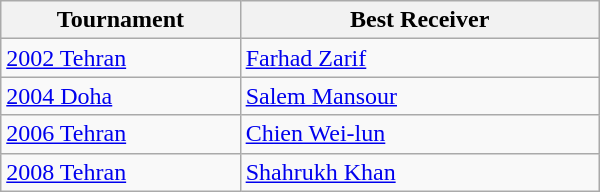<table class=wikitable style="width: 400px;">
<tr>
<th style="width: 40%;">Tournament</th>
<th style="width: 60%;">Best Receiver</th>
</tr>
<tr>
<td><a href='#'>2002 Tehran</a></td>
<td> <a href='#'>Farhad Zarif</a></td>
</tr>
<tr>
<td><a href='#'>2004 Doha</a></td>
<td> <a href='#'>Salem Mansour</a></td>
</tr>
<tr>
<td><a href='#'>2006 Tehran</a></td>
<td> <a href='#'>Chien Wei-lun</a></td>
</tr>
<tr>
<td><a href='#'>2008 Tehran</a></td>
<td> <a href='#'>Shahrukh Khan</a></td>
</tr>
</table>
